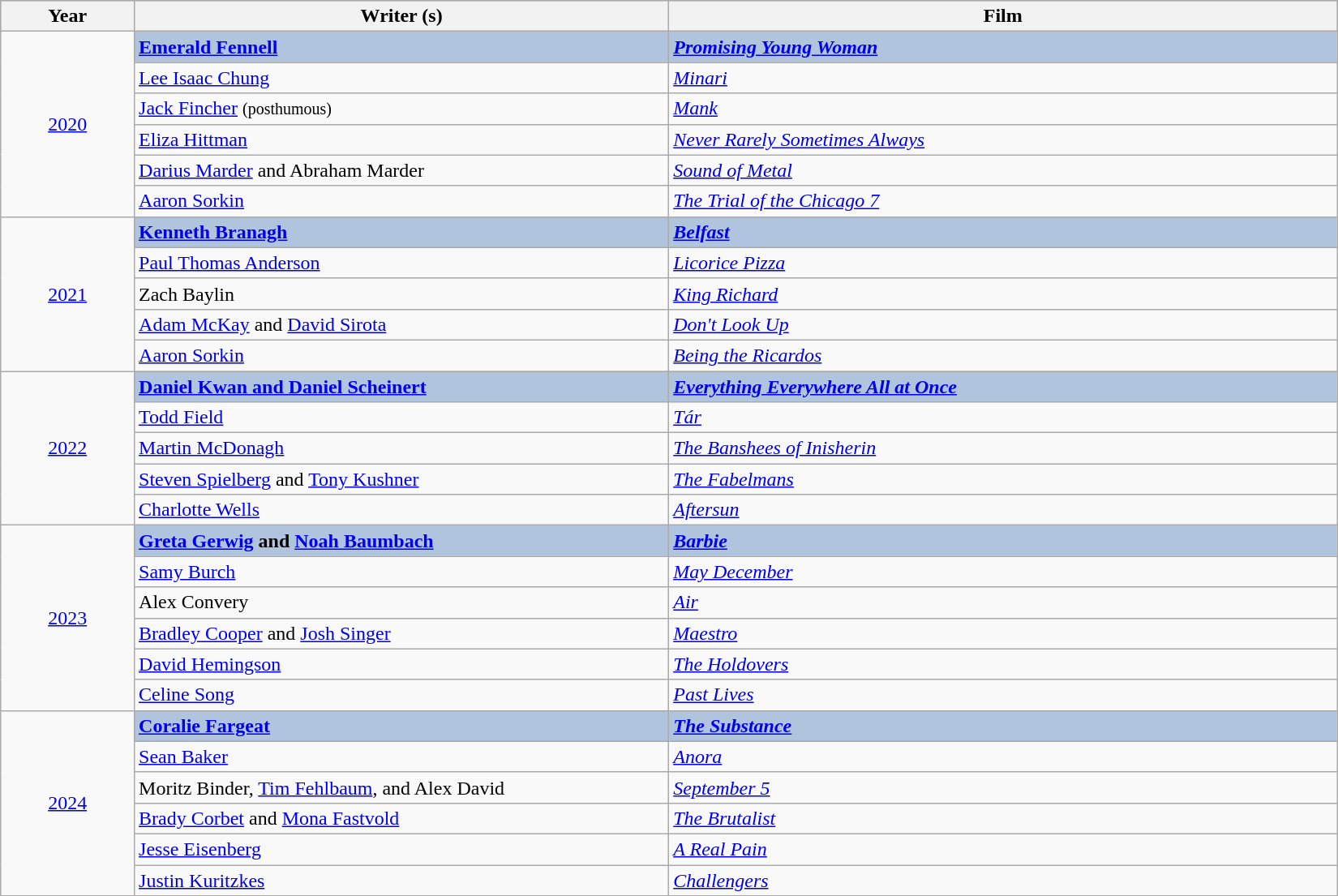<table class="wikitable" width="87%">
<tr style="background:#bebebe;">
<th style="width:5%;">Year</th>
<th style="width:20%;">Writer (s)</th>
<th style="width:25%;">Film</th>
</tr>
<tr>
<td rowspan="6" style="text-align:center;"><a href='#'>2020</a> <br></td>
<td style="background:#B0C4DE;"><strong><a href='#'>Emerald Fennell</a></strong></td>
<td style="background:#B0C4DE;"><strong><em><a href='#'>Promising Young Woman</a></em></strong></td>
</tr>
<tr>
<td><a href='#'>Lee Isaac Chung</a></td>
<td><em><a href='#'>Minari</a></em></td>
</tr>
<tr>
<td><a href='#'>Jack Fincher</a> <small>(posthumous)</small></td>
<td><em><a href='#'>Mank</a></em></td>
</tr>
<tr>
<td><a href='#'>Eliza Hittman</a></td>
<td><em><a href='#'>Never Rarely Sometimes Always</a></em></td>
</tr>
<tr>
<td><a href='#'>Darius Marder</a> and Abraham Marder</td>
<td><em><a href='#'>Sound of Metal</a></em></td>
</tr>
<tr>
<td><a href='#'>Aaron Sorkin</a></td>
<td><em><a href='#'>The Trial of the Chicago 7</a></em></td>
</tr>
<tr>
<td rowspan="5" style="text-align:center;"><a href='#'>2021</a> <br></td>
<td style="background:#B0C4DE;"><strong><a href='#'>Kenneth Branagh</a></strong></td>
<td style="background:#B0C4DE;"><strong><em><a href='#'>Belfast</a></em></strong></td>
</tr>
<tr>
<td><a href='#'>Paul Thomas Anderson</a></td>
<td><em><a href='#'>Licorice Pizza</a></em></td>
</tr>
<tr>
<td>Zach Baylin</td>
<td><em><a href='#'>King Richard</a></em></td>
</tr>
<tr>
<td><a href='#'>Adam McKay</a> and <a href='#'>David Sirota</a></td>
<td><em><a href='#'>Don't Look Up</a></em></td>
</tr>
<tr>
<td><a href='#'>Aaron Sorkin</a></td>
<td><em><a href='#'>Being the Ricardos</a></em></td>
</tr>
<tr>
<td rowspan="5" style="text-align:center;"><a href='#'>2022</a> <br></td>
<td style="background:#B0C4DE;"><strong><a href='#'>Daniel Kwan and Daniel Scheinert</a></strong></td>
<td style="background:#B0C4DE;"><strong><em><a href='#'>Everything Everywhere All at Once</a></em></strong></td>
</tr>
<tr>
<td><a href='#'>Todd Field</a></td>
<td><em><a href='#'>Tár</a></em></td>
</tr>
<tr>
<td><a href='#'>Martin McDonagh</a></td>
<td><em><a href='#'>The Banshees of Inisherin</a></em></td>
</tr>
<tr>
<td><a href='#'>Steven Spielberg</a> and <a href='#'>Tony Kushner</a></td>
<td><em><a href='#'>The Fabelmans</a></em></td>
</tr>
<tr>
<td><a href='#'>Charlotte Wells</a></td>
<td><em><a href='#'>Aftersun</a></em></td>
</tr>
<tr>
<td rowspan="6" style="text-align:center;"><a href='#'>2023</a> <br></td>
<td style="background:#B0C4DE;"><strong><a href='#'>Greta Gerwig</a> and <a href='#'>Noah Baumbach</a></strong></td>
<td style="background:#B0C4DE;"><strong><em><a href='#'>Barbie</a></em></strong></td>
</tr>
<tr>
<td><a href='#'>Samy Burch</a></td>
<td><em><a href='#'>May December</a></em></td>
</tr>
<tr>
<td>Alex Convery</td>
<td><em><a href='#'>Air</a></em></td>
</tr>
<tr>
<td><a href='#'>Bradley Cooper</a> and <a href='#'>Josh Singer</a></td>
<td><em><a href='#'>Maestro</a></em></td>
</tr>
<tr>
<td><a href='#'>David Hemingson</a></td>
<td><em><a href='#'>The Holdovers</a></em></td>
</tr>
<tr>
<td><a href='#'>Celine Song</a></td>
<td><em><a href='#'>Past Lives</a></em></td>
</tr>
<tr>
<td rowspan="6" style="text-align:center;"><a href='#'>2024</a> <br></td>
<td style="background:#B0C4DE;"><strong><a href='#'>Coralie Fargeat</a></strong></td>
<td style="background:#B0C4DE;"><strong><em><a href='#'>The Substance</a></em></strong></td>
</tr>
<tr>
<td><a href='#'>Sean Baker</a></td>
<td><em><a href='#'>Anora</a></em></td>
</tr>
<tr>
<td>Moritz Binder, <a href='#'>Tim Fehlbaum</a>, and Alex David</td>
<td><em><a href='#'>September 5</a></em></td>
</tr>
<tr>
<td><a href='#'>Brady Corbet</a> and <a href='#'>Mona Fastvold</a></td>
<td><em><a href='#'>The Brutalist</a></em></td>
</tr>
<tr>
<td><a href='#'>Jesse Eisenberg</a></td>
<td><em><a href='#'>A Real Pain</a></em></td>
</tr>
<tr>
<td><a href='#'>Justin Kuritzkes</a></td>
<td><em><a href='#'>Challengers</a></em></td>
</tr>
<tr>
</tr>
</table>
